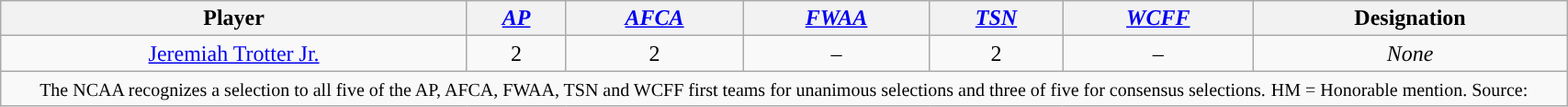<table class="wikitable" style="width: 90%;text-align: center;">
<tr>
<th>Player</th>
<th><a href='#'><span><em>AP</em></span></a></th>
<th><a href='#'><span><em>AFCA</em></span></a></th>
<th><a href='#'><span><em>FWAA</em></span></a></th>
<th><a href='#'><span><em>TSN</em></span></a></th>
<th><a href='#'><span><em>WCFF</em></span></a></th>
<th>Designation</th>
</tr>
<tr align="center">
<td><a href='#'>Jeremiah Trotter Jr.</a></td>
<td>2</td>
<td>2</td>
<td>–</td>
<td>2</td>
<td>–</td>
<td><em>None</em></td>
</tr>
<tr align="center">
<td colspan=7><small>The NCAA recognizes a selection to all five of the AP, AFCA, FWAA, TSN and WCFF first teams for unanimous selections and three of five for consensus selections.</small> <small>HM = Honorable mention. Source: </small></td>
</tr>
</table>
